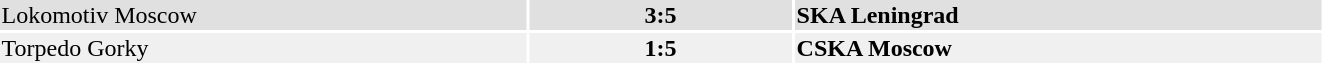<table width="70%">
<tr bgcolor="#e0e0e0">
<td style="width:40%;">Lokomotiv Moscow</td>
<th style="width:20%;"><strong>3:5</strong></th>
<td style="width:40%;"><strong>SKA Leningrad</strong></td>
</tr>
<tr bgcolor="#f0f0f0">
<td>Torpedo Gorky</td>
<td align="center"><strong>1:5</strong></td>
<td><strong>CSKA Moscow</strong></td>
</tr>
</table>
